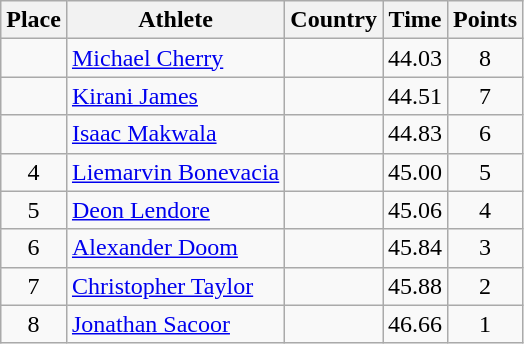<table class="wikitable">
<tr>
<th>Place</th>
<th>Athlete</th>
<th>Country</th>
<th>Time</th>
<th>Points</th>
</tr>
<tr>
<td align=center></td>
<td><a href='#'>Michael Cherry</a></td>
<td></td>
<td>44.03</td>
<td align=center>8</td>
</tr>
<tr>
<td align=center></td>
<td><a href='#'>Kirani James</a></td>
<td></td>
<td>44.51</td>
<td align=center>7</td>
</tr>
<tr>
<td align=center></td>
<td><a href='#'>Isaac Makwala</a></td>
<td></td>
<td>44.83</td>
<td align=center>6</td>
</tr>
<tr>
<td align=center>4</td>
<td><a href='#'>Liemarvin Bonevacia</a></td>
<td></td>
<td>45.00</td>
<td align=center>5</td>
</tr>
<tr>
<td align=center>5</td>
<td><a href='#'>Deon Lendore</a></td>
<td></td>
<td>45.06</td>
<td align=center>4</td>
</tr>
<tr>
<td align=center>6</td>
<td><a href='#'>Alexander Doom</a></td>
<td></td>
<td>45.84</td>
<td align=center>3</td>
</tr>
<tr>
<td align=center>7</td>
<td><a href='#'>Christopher Taylor</a></td>
<td></td>
<td>45.88</td>
<td align=center>2</td>
</tr>
<tr>
<td align=center>8</td>
<td><a href='#'>Jonathan Sacoor</a></td>
<td></td>
<td>46.66</td>
<td align=center>1</td>
</tr>
</table>
